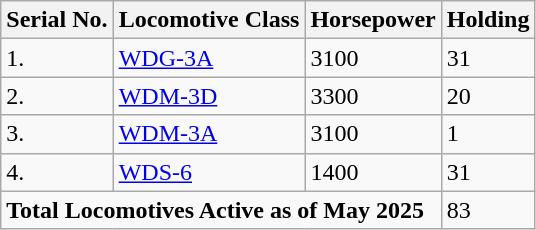<table class="wikitable">
<tr>
<th>Serial No.</th>
<th>Locomotive Class</th>
<th>Horsepower</th>
<th>Holding</th>
</tr>
<tr>
<td>1.</td>
<td><a href='#'>WDG-3A</a></td>
<td>3100</td>
<td>31</td>
</tr>
<tr>
<td>2.</td>
<td><a href='#'>WDM-3D</a></td>
<td>3300</td>
<td>20</td>
</tr>
<tr>
<td>3.</td>
<td><a href='#'>WDM-3A</a></td>
<td>3100</td>
<td>1</td>
</tr>
<tr>
<td>4.</td>
<td><a href='#'>WDS-6</a></td>
<td>1400</td>
<td>31</td>
</tr>
<tr>
<td colspan="3"><strong>Total Locomotives Active as of May 2025</strong></td>
<td>83</td>
</tr>
</table>
